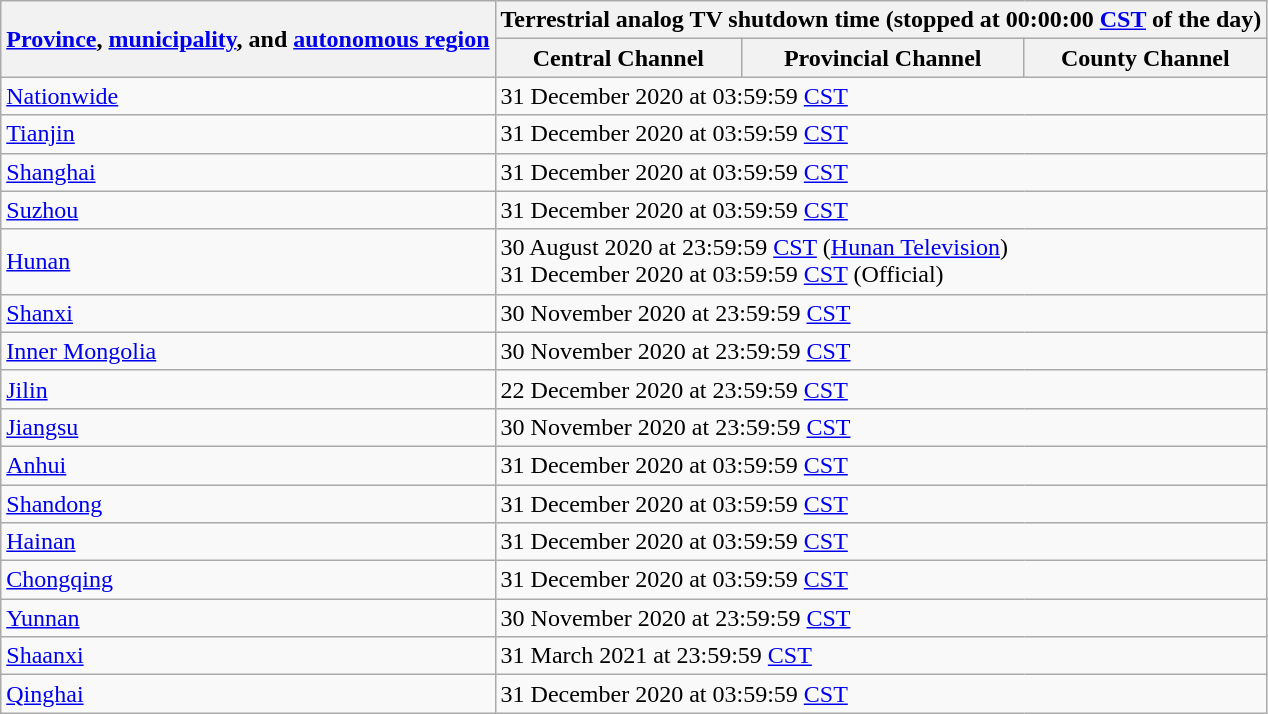<table class="wikitable">
<tr>
<th rowspan="2"><a href='#'>Province</a>, <a href='#'>municipality</a>, and <a href='#'>autonomous region</a></th>
<th colspan="3">Terrestrial analog TV shutdown time (stopped at 00:00:00 <a href='#'>CST</a> of the day)</th>
</tr>
<tr>
<th>Central Channel</th>
<th>Provincial Channel</th>
<th>County Channel</th>
</tr>
<tr>
<td><a href='#'>Nationwide</a></td>
<td colspan="3">31 December 2020 at 03:59:59 <a href='#'>CST</a></td>
</tr>
<tr>
<td><a href='#'>Tianjin</a></td>
<td colspan="3">31 December 2020 at 03:59:59 <a href='#'>CST</a></td>
</tr>
<tr>
<td><a href='#'>Shanghai</a></td>
<td colspan="3">31 December 2020 at 03:59:59 <a href='#'>CST</a></td>
</tr>
<tr>
<td><a href='#'>Suzhou</a></td>
<td colspan="3">31 December 2020 at 03:59:59 <a href='#'>CST</a></td>
</tr>
<tr>
<td><a href='#'>Hunan</a></td>
<td colspan="3">30 August 2020 at 23:59:59 <a href='#'>CST</a> (<a href='#'>Hunan Television</a>)<br>31 December 2020 at 03:59:59 <a href='#'>CST</a> (Official)</td>
</tr>
<tr>
<td><a href='#'>Shanxi</a></td>
<td colspan="3">30 November 2020 at 23:59:59 <a href='#'>CST</a></td>
</tr>
<tr>
<td><a href='#'>Inner Mongolia</a></td>
<td colspan="3">30 November 2020 at 23:59:59 <a href='#'>CST</a></td>
</tr>
<tr>
<td><a href='#'>Jilin</a></td>
<td colspan="3">22 December 2020 at 23:59:59 <a href='#'>CST</a></td>
</tr>
<tr>
<td><a href='#'>Jiangsu</a></td>
<td colspan="3">30 November 2020 at 23:59:59 <a href='#'>CST</a></td>
</tr>
<tr>
<td><a href='#'>Anhui</a></td>
<td colspan="3">31 December 2020 at 03:59:59 <a href='#'>CST</a></td>
</tr>
<tr>
<td><a href='#'>Shandong</a></td>
<td colspan="3">31 December 2020 at 03:59:59 <a href='#'>CST</a></td>
</tr>
<tr>
<td><a href='#'>Hainan</a></td>
<td colspan="3">31 December 2020 at 03:59:59 <a href='#'>CST</a></td>
</tr>
<tr>
<td><a href='#'>Chongqing</a></td>
<td colspan="3">31 December 2020 at 03:59:59 <a href='#'>CST</a></td>
</tr>
<tr>
<td><a href='#'>Yunnan</a></td>
<td colspan="3">30 November 2020 at 23:59:59 <a href='#'>CST</a></td>
</tr>
<tr>
<td><a href='#'>Shaanxi</a></td>
<td colspan="3">31 March 2021 at 23:59:59 <a href='#'>CST</a></td>
</tr>
<tr>
<td><a href='#'>Qinghai</a></td>
<td colspan="3">31 December 2020 at 03:59:59 <a href='#'>CST</a></td>
</tr>
</table>
